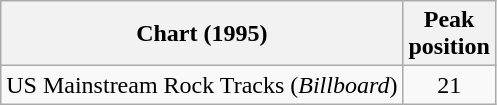<table class="wikitable">
<tr>
<th>Chart (1995)</th>
<th>Peak<br>position</th>
</tr>
<tr>
<td>US Mainstream Rock Tracks (<em>Billboard</em>)</td>
<td align=center>21</td>
</tr>
</table>
